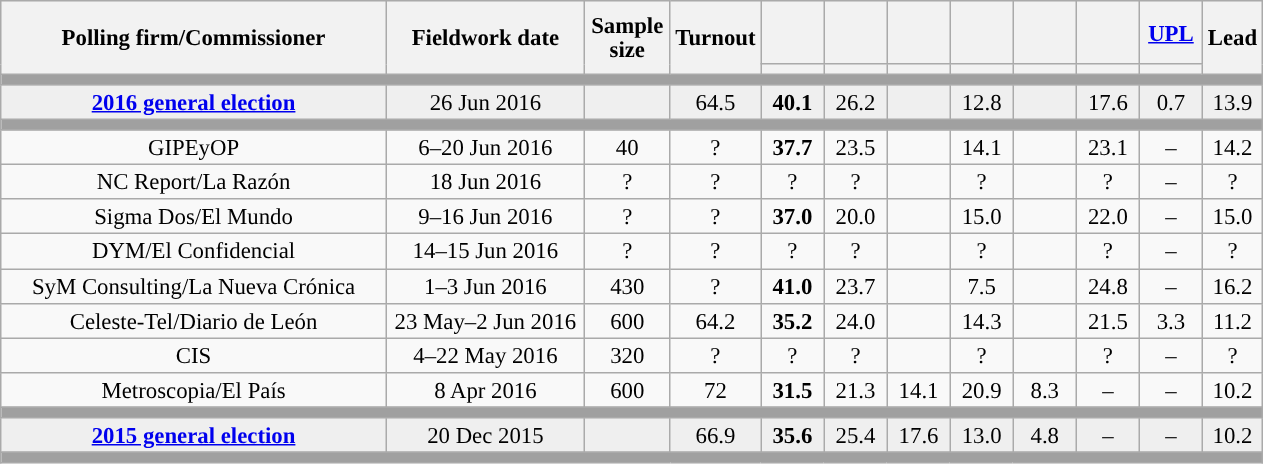<table class="wikitable collapsible collapsed" style="text-align:center; font-size:95%; line-height:16px;">
<tr style="height:42px; background-color:#E9E9E9">
<th style="width:250px;" rowspan="2">Polling firm/Commissioner</th>
<th style="width:125px;" rowspan="2">Fieldwork date</th>
<th style="width:50px;" rowspan="2">Sample size</th>
<th style="width:45px;" rowspan="2">Turnout</th>
<th style="width:35px;"></th>
<th style="width:35px;"></th>
<th style="width:35px;"></th>
<th style="width:35px;"></th>
<th style="width:35px;"></th>
<th style="width:35px;"></th>
<th style="width:35px;"><a href='#'>UPL</a></th>
<th style="width:30px;" rowspan="2">Lead</th>
</tr>
<tr>
<th style="color:inherit;background:"></th>
<th style="color:inherit;background:"></th>
<th style="color:inherit;background:"></th>
<th style="color:inherit;background:"></th>
<th style="color:inherit;background:"></th>
<th style="color:inherit;background:"></th>
<th style="color:inherit;background:"></th>
</tr>
<tr>
<td colspan="12" style="background:#A0A0A0"></td>
</tr>
<tr style="background:#EFEFEF;">
<td><strong><a href='#'>2016 general election</a></strong></td>
<td>26 Jun 2016</td>
<td></td>
<td>64.5</td>
<td><strong>40.1</strong><br></td>
<td>26.2<br></td>
<td></td>
<td>12.8<br></td>
<td></td>
<td>17.6<br></td>
<td>0.7<br></td>
<td style="background:">13.9</td>
</tr>
<tr>
<td colspan="12" style="background:#A0A0A0"></td>
</tr>
<tr>
<td>GIPEyOP</td>
<td>6–20 Jun 2016</td>
<td>40</td>
<td>?</td>
<td><strong>37.7</strong><br></td>
<td>23.5<br></td>
<td></td>
<td>14.1<br></td>
<td></td>
<td>23.1<br></td>
<td>–</td>
<td style="background:">14.2</td>
</tr>
<tr>
<td>NC Report/La Razón</td>
<td>18 Jun 2016</td>
<td>?</td>
<td>?</td>
<td>?<br></td>
<td>?<br></td>
<td></td>
<td>?<br></td>
<td></td>
<td>?<br></td>
<td>–</td>
<td style="background:">?</td>
</tr>
<tr>
<td>Sigma Dos/El Mundo</td>
<td>9–16 Jun 2016</td>
<td>?</td>
<td>?</td>
<td><strong>37.0</strong><br></td>
<td>20.0<br></td>
<td></td>
<td>15.0<br></td>
<td></td>
<td>22.0<br></td>
<td>–</td>
<td style="background:">15.0</td>
</tr>
<tr>
<td>DYM/El Confidencial</td>
<td>14–15 Jun 2016</td>
<td>?</td>
<td>?</td>
<td>?<br></td>
<td>?<br></td>
<td></td>
<td>?<br></td>
<td></td>
<td>?<br></td>
<td>–</td>
<td style="background:">?</td>
</tr>
<tr>
<td>SyM Consulting/La Nueva Crónica<br></td>
<td>1–3 Jun 2016</td>
<td>430</td>
<td>?</td>
<td><strong>41.0</strong><br></td>
<td>23.7<br></td>
<td></td>
<td>7.5<br></td>
<td></td>
<td>24.8<br></td>
<td>–</td>
<td style="background:">16.2</td>
</tr>
<tr>
<td>Celeste-Tel/Diario de León</td>
<td>23 May–2 Jun 2016</td>
<td>600</td>
<td>64.2</td>
<td><strong>35.2</strong><br></td>
<td>24.0<br></td>
<td></td>
<td>14.3<br></td>
<td></td>
<td>21.5<br></td>
<td>3.3<br></td>
<td style="background:">11.2</td>
</tr>
<tr>
<td>CIS</td>
<td>4–22 May 2016</td>
<td>320</td>
<td>?</td>
<td>?<br></td>
<td>?<br></td>
<td></td>
<td>?<br></td>
<td></td>
<td>?<br></td>
<td>–</td>
<td style="background:">?</td>
</tr>
<tr>
<td>Metroscopia/El País</td>
<td>8 Apr 2016</td>
<td>600</td>
<td>72</td>
<td><strong>31.5</strong><br></td>
<td>21.3<br></td>
<td>14.1<br></td>
<td>20.9<br></td>
<td>8.3<br></td>
<td>–</td>
<td>–</td>
<td style="background:">10.2</td>
</tr>
<tr>
<td colspan="12" style="background:#A0A0A0"></td>
</tr>
<tr style="background:#EFEFEF;">
<td><strong><a href='#'>2015 general election</a></strong></td>
<td>20 Dec 2015</td>
<td></td>
<td>66.9</td>
<td><strong>35.6</strong><br></td>
<td>25.4<br></td>
<td>17.6<br></td>
<td>13.0<br></td>
<td>4.8<br></td>
<td>–</td>
<td>–</td>
<td style="background:">10.2</td>
</tr>
<tr>
<td colspan="12" style="background:#A0A0A0"></td>
</tr>
</table>
